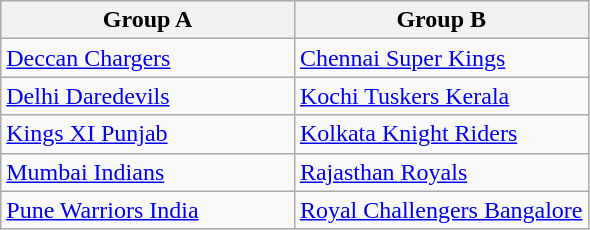<table class="wikitable">
<tr>
<th style="width:50%;">Group A</th>
<th style="width:50%;">Group B</th>
</tr>
<tr>
<td><a href='#'>Deccan Chargers</a></td>
<td><a href='#'>Chennai Super Kings</a></td>
</tr>
<tr>
<td><a href='#'>Delhi Daredevils</a></td>
<td><a href='#'>Kochi Tuskers Kerala</a></td>
</tr>
<tr>
<td><a href='#'>Kings XI Punjab</a></td>
<td><a href='#'>Kolkata Knight Riders</a></td>
</tr>
<tr>
<td><a href='#'>Mumbai Indians</a></td>
<td><a href='#'>Rajasthan Royals</a></td>
</tr>
<tr>
<td><a href='#'>Pune Warriors India</a></td>
<td><a href='#'>Royal Challengers Bangalore</a></td>
</tr>
</table>
